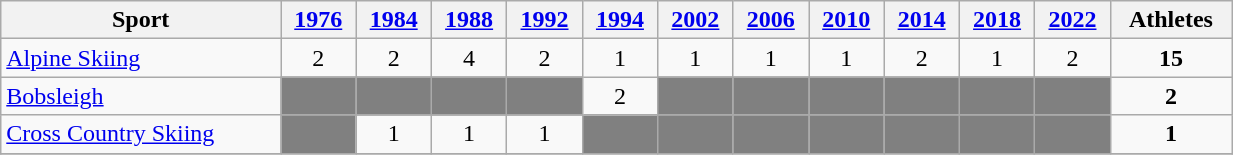<table class="wikitable" width=65%>
<tr>
<th>Sport</th>
<th><a href='#'>1976</a></th>
<th><a href='#'>1984</a></th>
<th><a href='#'>1988</a></th>
<th><a href='#'>1992</a></th>
<th><a href='#'>1994</a></th>
<th><a href='#'>2002</a></th>
<th><a href='#'>2006</a></th>
<th><a href='#'>2010</a></th>
<th><a href='#'>2014</a></th>
<th><a href='#'>2018</a></th>
<th><a href='#'>2022</a></th>
<th>Athletes</th>
</tr>
<tr>
<td><a href='#'>Alpine Skiing</a></td>
<td align=center>2</td>
<td align=center>2</td>
<td align=center>4</td>
<td align=center>2</td>
<td align=center>1</td>
<td align=center>1</td>
<td align=center>1</td>
<td align=center>1</td>
<td align=center>2</td>
<td align=center>1</td>
<td align=center>2</td>
<td align=center><strong>15</strong></td>
</tr>
<tr>
<td><a href='#'>Bobsleigh</a></td>
<td bgcolor=grey></td>
<td bgcolor=grey></td>
<td bgcolor=grey></td>
<td bgcolor=grey></td>
<td align=center>2</td>
<td bgcolor=grey></td>
<td bgcolor=grey></td>
<td bgcolor=grey></td>
<td bgcolor=grey></td>
<td bgcolor=grey></td>
<td bgcolor=grey></td>
<td align=center><strong>2</strong></td>
</tr>
<tr>
<td><a href='#'>Cross Country Skiing</a></td>
<td bgcolor=grey></td>
<td align=center>1</td>
<td align=center>1</td>
<td align=center>1</td>
<td bgcolor=grey></td>
<td bgcolor=grey></td>
<td bgcolor=grey></td>
<td bgcolor=grey></td>
<td bgcolor=grey></td>
<td bgcolor=grey></td>
<td bgcolor=grey></td>
<td align=center><strong>1</strong></td>
</tr>
<tr>
</tr>
</table>
